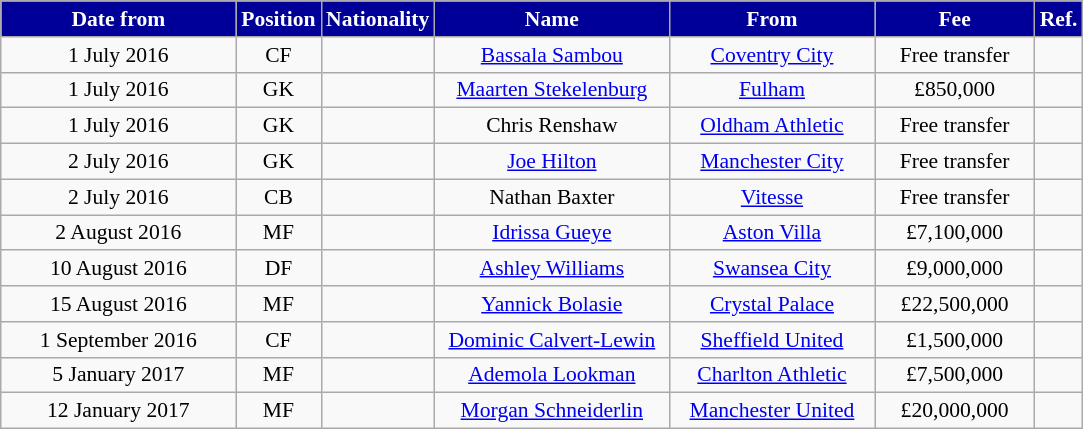<table class="wikitable"  style="text-align:center; font-size:90%; ">
<tr>
<th style="background:#009; color:white; width:150px;">Date from</th>
<th style="background:#009; color:white; width:50px;">Position</th>
<th style="background:#009; color:white; width:50px;">Nationality</th>
<th style="background:#009; color:white; width:150px;">Name</th>
<th style="background:#009; color:white; width:130px;">From</th>
<th style="background:#009; color:white; width:100px;">Fee</th>
<th style="background:#009; color:white; width:25px;">Ref.</th>
</tr>
<tr>
<td>1 July 2016</td>
<td>CF</td>
<td></td>
<td><a href='#'>Bassala Sambou</a></td>
<td><a href='#'>Coventry City</a></td>
<td>Free transfer</td>
<td></td>
</tr>
<tr>
<td>1 July 2016</td>
<td>GK</td>
<td></td>
<td><a href='#'>Maarten Stekelenburg</a></td>
<td><a href='#'>Fulham</a></td>
<td>£850,000</td>
<td></td>
</tr>
<tr>
<td>1 July 2016</td>
<td>GK</td>
<td></td>
<td>Chris Renshaw</td>
<td><a href='#'>Oldham Athletic</a></td>
<td>Free transfer</td>
<td></td>
</tr>
<tr>
<td>2 July 2016</td>
<td>GK</td>
<td></td>
<td><a href='#'>Joe Hilton</a></td>
<td><a href='#'>Manchester City</a></td>
<td>Free transfer</td>
<td></td>
</tr>
<tr>
<td>2 July 2016</td>
<td>CB</td>
<td></td>
<td>Nathan Baxter</td>
<td><a href='#'>Vitesse</a></td>
<td>Free transfer</td>
<td></td>
</tr>
<tr>
<td>2 August 2016</td>
<td>MF</td>
<td></td>
<td><a href='#'>Idrissa Gueye</a></td>
<td><a href='#'>Aston Villa</a></td>
<td>£7,100,000</td>
<td></td>
</tr>
<tr>
<td>10 August 2016</td>
<td>DF</td>
<td></td>
<td><a href='#'>Ashley Williams</a></td>
<td><a href='#'>Swansea City</a></td>
<td>£9,000,000</td>
<td></td>
</tr>
<tr>
<td>15 August 2016</td>
<td>MF</td>
<td></td>
<td><a href='#'>Yannick Bolasie</a></td>
<td><a href='#'>Crystal Palace</a></td>
<td>£22,500,000</td>
<td></td>
</tr>
<tr>
<td>1 September 2016</td>
<td>CF</td>
<td></td>
<td><a href='#'>Dominic Calvert-Lewin</a></td>
<td><a href='#'>Sheffield United</a></td>
<td>£1,500,000</td>
<td></td>
</tr>
<tr>
<td>5 January 2017</td>
<td>MF</td>
<td></td>
<td><a href='#'>Ademola Lookman</a></td>
<td><a href='#'>Charlton Athletic</a></td>
<td>£7,500,000</td>
<td></td>
</tr>
<tr>
<td>12 January 2017</td>
<td>MF</td>
<td></td>
<td><a href='#'>Morgan Schneiderlin</a></td>
<td><a href='#'>Manchester United</a></td>
<td>£20,000,000</td>
<td></td>
</tr>
</table>
